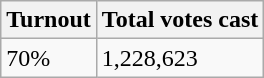<table class= wikitable>
<tr>
<th>Turnout</th>
<th>Total votes cast</th>
</tr>
<tr>
<td>70%</td>
<td>1,228,623</td>
</tr>
</table>
